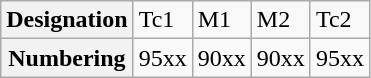<table class="wikitable">
<tr>
<th>Designation</th>
<td>Tc1</td>
<td>M1</td>
<td>M2</td>
<td>Tc2</td>
</tr>
<tr>
<th>Numbering</th>
<td>95xx</td>
<td>90xx</td>
<td>90xx</td>
<td>95xx</td>
</tr>
</table>
